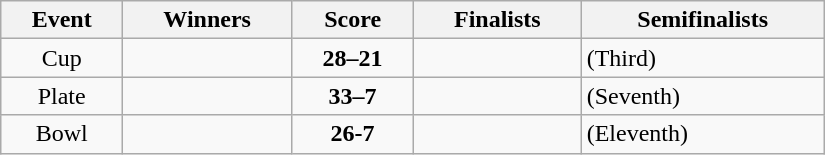<table class="wikitable" width=550 style="text-align: center">
<tr>
<th>Event</th>
<th>Winners</th>
<th>Score</th>
<th>Finalists</th>
<th>Semifinalists</th>
</tr>
<tr>
<td>Cup</td>
<td align=left><strong></strong></td>
<td><strong>28–21</strong></td>
<td align=left></td>
<td align=left> (Third)<br></td>
</tr>
<tr>
<td>Plate</td>
<td align=left><strong></strong></td>
<td><strong>33–7</strong></td>
<td align=left></td>
<td align=left> (Seventh)<br></td>
</tr>
<tr>
<td>Bowl</td>
<td align=left><strong></strong></td>
<td><strong>26-7</strong></td>
<td align=left></td>
<td align=left> (Eleventh)<br></td>
</tr>
</table>
